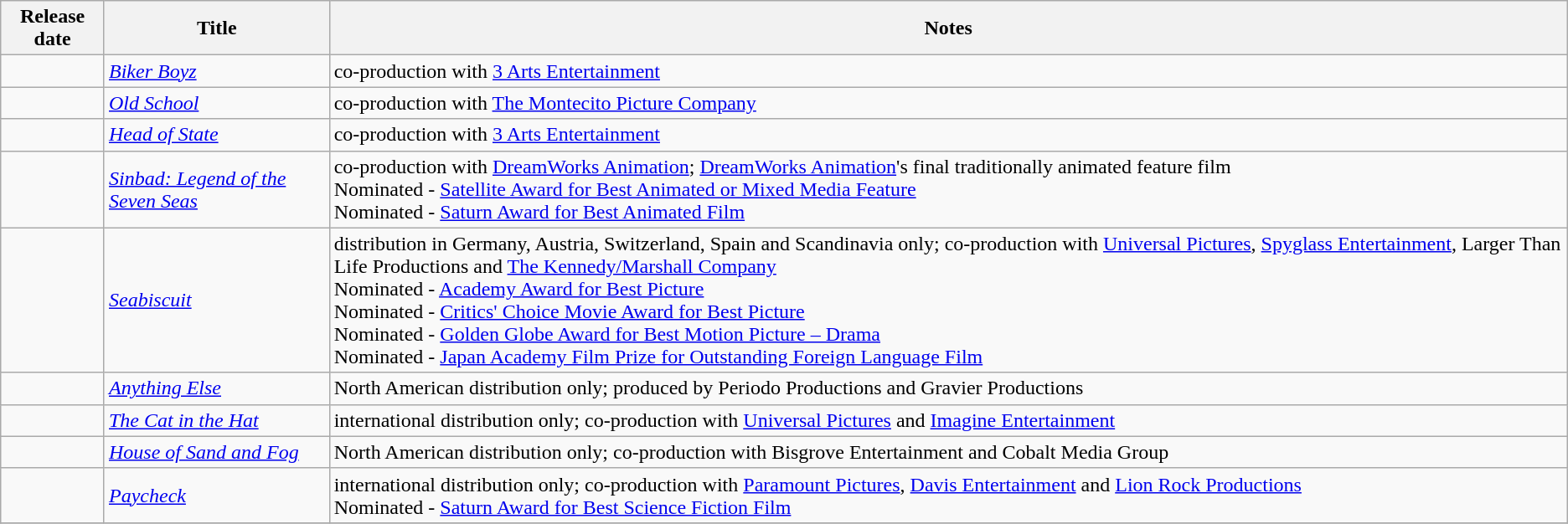<table class="wikitable sortable">
<tr>
<th>Release date</th>
<th>Title</th>
<th>Notes</th>
</tr>
<tr>
<td></td>
<td><em><a href='#'>Biker Boyz</a></em></td>
<td>co-production with <a href='#'>3 Arts Entertainment</a></td>
</tr>
<tr>
<td></td>
<td><em><a href='#'>Old School</a></em></td>
<td>co-production with <a href='#'>The Montecito Picture Company</a></td>
</tr>
<tr>
<td></td>
<td><em><a href='#'>Head of State</a></em></td>
<td>co-production with <a href='#'>3 Arts Entertainment</a></td>
</tr>
<tr>
<td></td>
<td><em><a href='#'>Sinbad: Legend of the Seven Seas</a></em></td>
<td>co-production with <a href='#'>DreamWorks Animation</a>; <a href='#'>DreamWorks Animation</a>'s final traditionally animated feature film<br>Nominated - <a href='#'>Satellite Award for Best Animated or Mixed Media Feature</a><br>Nominated - <a href='#'>Saturn Award for Best Animated Film</a></td>
</tr>
<tr>
<td></td>
<td><em><a href='#'>Seabiscuit</a></em></td>
<td>distribution in Germany, Austria, Switzerland, Spain and Scandinavia only; co-production with <a href='#'>Universal Pictures</a>, <a href='#'>Spyglass Entertainment</a>, Larger Than Life Productions and <a href='#'>The Kennedy/Marshall Company</a><br>Nominated - <a href='#'>Academy Award for Best Picture</a><br>Nominated - <a href='#'>Critics' Choice Movie Award for Best Picture</a><br>Nominated - <a href='#'>Golden Globe Award for Best Motion Picture – Drama</a><br>Nominated - <a href='#'>Japan Academy Film Prize for Outstanding Foreign Language Film</a></td>
</tr>
<tr>
<td></td>
<td><em><a href='#'>Anything Else</a></em></td>
<td>North American distribution only; produced by Periodo Productions and Gravier Productions</td>
</tr>
<tr>
<td></td>
<td><em><a href='#'>The Cat in the Hat</a></em></td>
<td>international distribution only; co-production with <a href='#'>Universal Pictures</a> and <a href='#'>Imagine Entertainment</a></td>
</tr>
<tr>
<td></td>
<td><em><a href='#'>House of Sand and Fog</a></em></td>
<td>North American distribution only; co-production with Bisgrove Entertainment and Cobalt Media Group</td>
</tr>
<tr>
<td></td>
<td><em><a href='#'>Paycheck</a></em></td>
<td>international distribution only; co-production with <a href='#'>Paramount Pictures</a>, <a href='#'>Davis Entertainment</a> and <a href='#'>Lion Rock Productions</a><br>Nominated - <a href='#'>Saturn Award for Best Science Fiction Film</a></td>
</tr>
<tr>
</tr>
</table>
